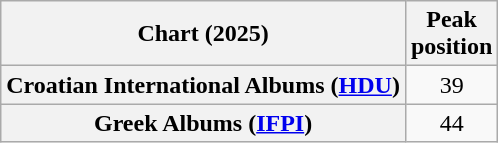<table class="wikitable sortable plainrowheaders" style="text-align:center">
<tr>
<th scope="col">Chart (2025)</th>
<th scope="col">Peak<br>position</th>
</tr>
<tr>
<th scope="row">Croatian International Albums (<a href='#'>HDU</a>)</th>
<td>39</td>
</tr>
<tr>
<th scope="row">Greek Albums (<a href='#'>IFPI</a>)</th>
<td>44</td>
</tr>
</table>
